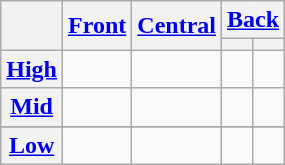<table class="wikitable" style="text-align: center;">
<tr>
<th rowspan="2"> </th>
<th rowspan="2"><a href='#'>Front</a></th>
<th rowspan="2"><a href='#'>Central</a></th>
<th colspan="2"><a href='#'>Back</a></th>
</tr>
<tr>
<th></th>
<th></th>
</tr>
<tr class="nounderlines">
<th><a href='#'>High</a></th>
<td> </td>
<td></td>
<td> </td>
<td> </td>
</tr>
<tr class="nounderlines">
<th><a href='#'>Mid</a></th>
<td> </td>
<td> </td>
<td></td>
<td> </td>
</tr>
<tr class="nounderlines">
</tr>
<tr class="nounderlines">
<th><a href='#'>Low</a></th>
<td></td>
<td> </td>
<td></td>
<td></td>
</tr>
</table>
